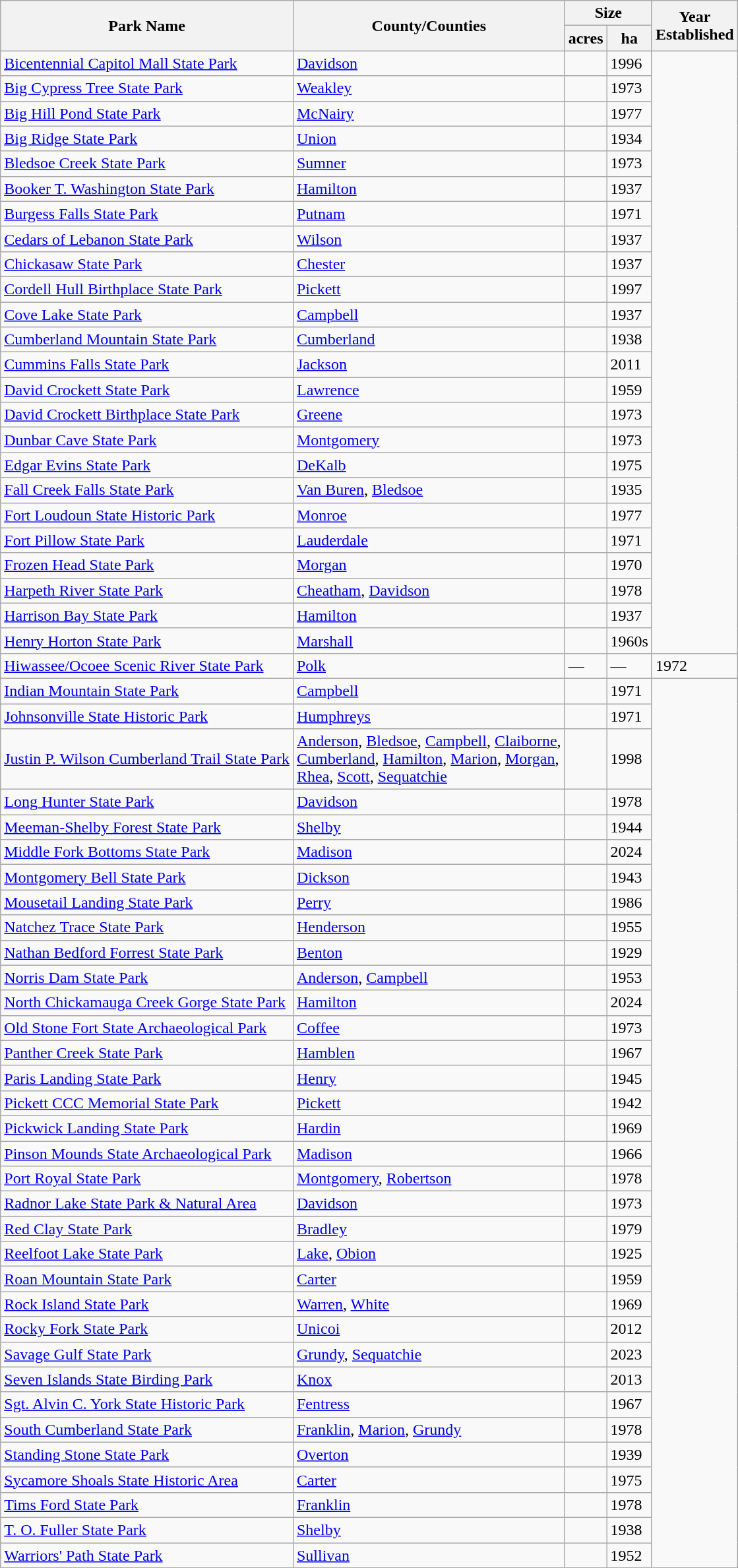<table class="wikitable sortable">
<tr>
<th style="width:*;" rowspan=2>Park Name</th>
<th style="width:*;" rowspan=2>County/Counties</th>
<th style="width:*;" colspan=2>Size</th>
<th style="width:*;" rowspan=2>Year<br>Established</th>
</tr>
<tr>
<th>acres</th>
<th>ha</th>
</tr>
<tr>
<td><a href='#'>Bicentennial Capitol Mall State Park</a></td>
<td><a href='#'>Davidson</a></td>
<td></td>
<td>1996</td>
</tr>
<tr>
<td><a href='#'>Big Cypress Tree State Park</a></td>
<td><a href='#'>Weakley</a></td>
<td></td>
<td>1973</td>
</tr>
<tr>
<td><a href='#'>Big Hill Pond State Park</a></td>
<td><a href='#'>McNairy</a></td>
<td></td>
<td>1977</td>
</tr>
<tr>
<td><a href='#'>Big Ridge State Park</a></td>
<td><a href='#'>Union</a></td>
<td></td>
<td>1934</td>
</tr>
<tr>
<td><a href='#'>Bledsoe Creek State Park</a></td>
<td><a href='#'>Sumner</a></td>
<td></td>
<td>1973</td>
</tr>
<tr>
<td><a href='#'>Booker T. Washington State Park</a></td>
<td><a href='#'>Hamilton</a></td>
<td></td>
<td>1937</td>
</tr>
<tr>
<td><a href='#'>Burgess Falls State Park</a></td>
<td><a href='#'>Putnam</a></td>
<td></td>
<td>1971</td>
</tr>
<tr>
<td><a href='#'>Cedars of Lebanon State Park</a></td>
<td><a href='#'>Wilson</a></td>
<td></td>
<td>1937</td>
</tr>
<tr>
<td><a href='#'>Chickasaw State Park</a></td>
<td><a href='#'>Chester</a></td>
<td></td>
<td>1937</td>
</tr>
<tr>
<td><a href='#'>Cordell Hull Birthplace State Park</a></td>
<td><a href='#'>Pickett</a></td>
<td></td>
<td>1997</td>
</tr>
<tr>
<td><a href='#'>Cove Lake State Park</a></td>
<td><a href='#'>Campbell</a></td>
<td></td>
<td>1937</td>
</tr>
<tr>
<td><a href='#'>Cumberland Mountain State Park</a></td>
<td><a href='#'>Cumberland</a></td>
<td></td>
<td>1938</td>
</tr>
<tr>
<td><a href='#'>Cummins Falls State Park</a></td>
<td><a href='#'>Jackson</a></td>
<td></td>
<td>2011</td>
</tr>
<tr>
<td><a href='#'>David Crockett State Park</a></td>
<td><a href='#'>Lawrence</a></td>
<td></td>
<td>1959</td>
</tr>
<tr>
<td><a href='#'>David Crockett Birthplace State Park</a></td>
<td><a href='#'>Greene</a></td>
<td></td>
<td>1973</td>
</tr>
<tr>
<td><a href='#'>Dunbar Cave State Park</a></td>
<td><a href='#'>Montgomery</a></td>
<td></td>
<td>1973</td>
</tr>
<tr>
<td><a href='#'>Edgar Evins State Park</a></td>
<td><a href='#'>DeKalb</a></td>
<td></td>
<td>1975</td>
</tr>
<tr>
<td><a href='#'>Fall Creek Falls State Park</a></td>
<td><a href='#'>Van Buren</a>, <a href='#'>Bledsoe</a></td>
<td></td>
<td>1935</td>
</tr>
<tr>
<td><a href='#'>Fort Loudoun State Historic Park</a></td>
<td><a href='#'>Monroe</a></td>
<td></td>
<td>1977</td>
</tr>
<tr>
<td><a href='#'>Fort Pillow State Park</a></td>
<td><a href='#'>Lauderdale</a></td>
<td></td>
<td>1971</td>
</tr>
<tr>
<td><a href='#'>Frozen Head State Park</a></td>
<td><a href='#'>Morgan</a></td>
<td></td>
<td>1970</td>
</tr>
<tr>
<td><a href='#'>Harpeth River State Park</a></td>
<td><a href='#'>Cheatham</a>, <a href='#'>Davidson</a></td>
<td></td>
<td>1978</td>
</tr>
<tr>
<td><a href='#'>Harrison Bay State Park</a></td>
<td><a href='#'>Hamilton</a></td>
<td></td>
<td>1937</td>
</tr>
<tr>
<td><a href='#'>Henry Horton State Park</a></td>
<td><a href='#'>Marshall</a></td>
<td></td>
<td>1960s</td>
</tr>
<tr>
<td><a href='#'>Hiwassee/Ocoee Scenic River State Park</a></td>
<td><a href='#'>Polk</a></td>
<td>—</td>
<td>—</td>
<td>1972</td>
</tr>
<tr>
<td><a href='#'>Indian Mountain State Park</a></td>
<td><a href='#'>Campbell</a></td>
<td></td>
<td>1971</td>
</tr>
<tr>
<td><a href='#'>Johnsonville State Historic Park</a></td>
<td><a href='#'>Humphreys</a></td>
<td></td>
<td>1971</td>
</tr>
<tr>
<td><a href='#'>Justin P. Wilson Cumberland Trail State Park</a></td>
<td><a href='#'>Anderson</a>, <a href='#'>Bledsoe</a>, <a href='#'>Campbell</a>, <a href='#'>Claiborne</a>,<br> <a href='#'>Cumberland</a>, <a href='#'>Hamilton</a>, <a href='#'>Marion</a>, <a href='#'>Morgan</a>,<br> <a href='#'>Rhea</a>, <a href='#'>Scott</a>, <a href='#'>Sequatchie</a></td>
<td></td>
<td>1998</td>
</tr>
<tr>
<td><a href='#'>Long Hunter State Park</a></td>
<td><a href='#'>Davidson</a></td>
<td></td>
<td>1978</td>
</tr>
<tr>
<td><a href='#'>Meeman-Shelby Forest State Park</a></td>
<td><a href='#'>Shelby</a></td>
<td></td>
<td>1944</td>
</tr>
<tr>
<td><a href='#'>Middle Fork Bottoms State Park</a></td>
<td><a href='#'>Madison</a></td>
<td></td>
<td>2024</td>
</tr>
<tr>
<td><a href='#'>Montgomery Bell State Park</a></td>
<td><a href='#'>Dickson</a></td>
<td></td>
<td>1943</td>
</tr>
<tr>
<td><a href='#'>Mousetail Landing State Park</a></td>
<td><a href='#'>Perry</a></td>
<td></td>
<td>1986</td>
</tr>
<tr>
<td><a href='#'>Natchez Trace State Park</a></td>
<td><a href='#'>Henderson</a></td>
<td></td>
<td>1955</td>
</tr>
<tr>
<td><a href='#'>Nathan Bedford Forrest State Park</a></td>
<td><a href='#'>Benton</a></td>
<td></td>
<td>1929</td>
</tr>
<tr>
<td><a href='#'>Norris Dam State Park</a></td>
<td><a href='#'>Anderson</a>, <a href='#'>Campbell</a></td>
<td></td>
<td>1953</td>
</tr>
<tr>
<td><a href='#'>North Chickamauga Creek Gorge State Park</a></td>
<td><a href='#'>Hamilton</a></td>
<td></td>
<td>2024</td>
</tr>
<tr>
<td><a href='#'>Old Stone Fort State Archaeological Park</a></td>
<td><a href='#'>Coffee</a></td>
<td></td>
<td>1973</td>
</tr>
<tr>
<td><a href='#'>Panther Creek State Park</a></td>
<td><a href='#'>Hamblen</a></td>
<td></td>
<td>1967</td>
</tr>
<tr>
<td><a href='#'>Paris Landing State Park</a></td>
<td><a href='#'>Henry</a></td>
<td></td>
<td>1945</td>
</tr>
<tr>
<td><a href='#'>Pickett CCC Memorial State Park</a></td>
<td><a href='#'>Pickett</a></td>
<td></td>
<td>1942</td>
</tr>
<tr>
<td><a href='#'>Pickwick Landing State Park</a></td>
<td><a href='#'>Hardin</a></td>
<td></td>
<td>1969</td>
</tr>
<tr>
<td><a href='#'>Pinson Mounds State Archaeological Park</a></td>
<td><a href='#'>Madison</a></td>
<td></td>
<td>1966</td>
</tr>
<tr>
<td><a href='#'>Port Royal State Park</a></td>
<td><a href='#'>Montgomery</a>, <a href='#'>Robertson</a></td>
<td></td>
<td>1978</td>
</tr>
<tr>
<td><a href='#'>Radnor Lake State Park & Natural Area</a></td>
<td><a href='#'>Davidson</a></td>
<td></td>
<td>1973</td>
</tr>
<tr>
<td><a href='#'>Red Clay State Park</a></td>
<td><a href='#'>Bradley</a></td>
<td></td>
<td>1979</td>
</tr>
<tr>
<td><a href='#'>Reelfoot Lake State Park</a></td>
<td><a href='#'>Lake</a>, <a href='#'>Obion</a></td>
<td></td>
<td>1925</td>
</tr>
<tr>
<td><a href='#'>Roan Mountain State Park</a></td>
<td><a href='#'>Carter</a></td>
<td></td>
<td>1959</td>
</tr>
<tr>
<td><a href='#'>Rock Island State Park</a></td>
<td><a href='#'>Warren</a>, <a href='#'>White</a></td>
<td></td>
<td>1969</td>
</tr>
<tr>
<td><a href='#'>Rocky Fork State Park</a></td>
<td><a href='#'>Unicoi</a></td>
<td></td>
<td>2012</td>
</tr>
<tr>
<td><a href='#'>Savage Gulf State Park</a></td>
<td><a href='#'>Grundy</a>, <a href='#'>Sequatchie</a></td>
<td></td>
<td>2023</td>
</tr>
<tr>
<td><a href='#'>Seven Islands State Birding Park</a></td>
<td><a href='#'>Knox</a></td>
<td></td>
<td>2013</td>
</tr>
<tr>
<td><a href='#'>Sgt. Alvin C. York State Historic Park</a></td>
<td><a href='#'>Fentress</a></td>
<td></td>
<td>1967</td>
</tr>
<tr>
<td><a href='#'>South Cumberland State Park</a></td>
<td><a href='#'>Franklin</a>, <a href='#'>Marion</a>, <a href='#'>Grundy</a></td>
<td></td>
<td>1978</td>
</tr>
<tr>
<td><a href='#'>Standing Stone State Park</a></td>
<td><a href='#'>Overton</a></td>
<td></td>
<td>1939</td>
</tr>
<tr>
<td><a href='#'>Sycamore Shoals State Historic Area</a></td>
<td><a href='#'>Carter</a></td>
<td></td>
<td>1975</td>
</tr>
<tr>
<td><a href='#'>Tims Ford State Park</a></td>
<td><a href='#'>Franklin</a></td>
<td></td>
<td>1978</td>
</tr>
<tr>
<td><a href='#'>T. O. Fuller State Park</a></td>
<td><a href='#'>Shelby</a></td>
<td></td>
<td>1938</td>
</tr>
<tr>
<td><a href='#'>Warriors' Path State Park</a></td>
<td><a href='#'>Sullivan</a></td>
<td></td>
<td>1952</td>
</tr>
</table>
